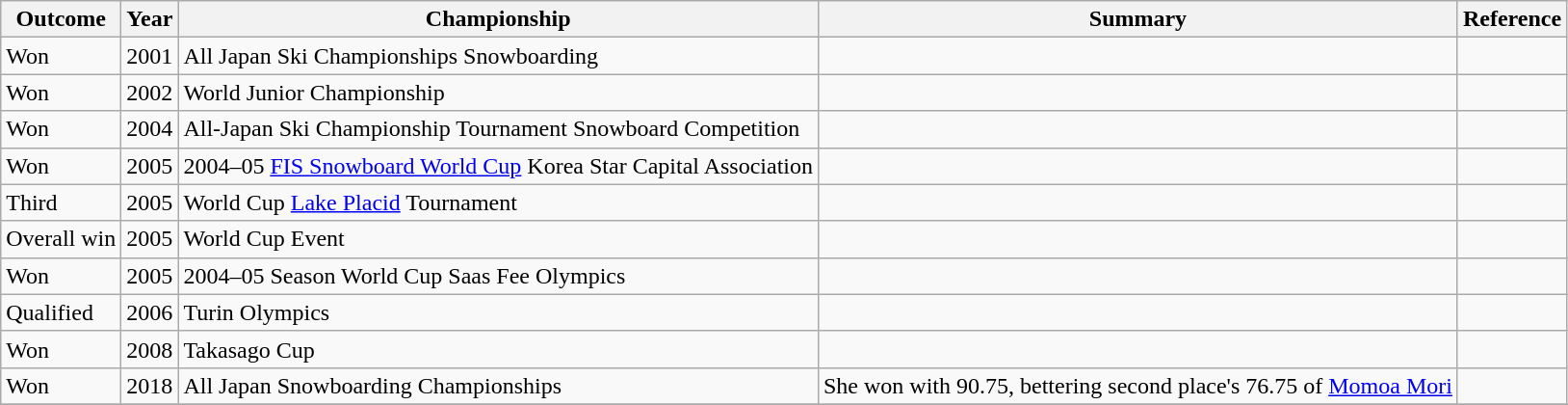<table class="wikitable">
<tr>
<th scope="col">Outcome</th>
<th scope="col">Year</th>
<th scope="col">Championship</th>
<th scope="col">Summary</th>
<th scope="col">Reference</th>
</tr>
<tr>
<td>Won</td>
<td>2001</td>
<td>All Japan Ski Championships Snowboarding</td>
<td></td>
<td></td>
</tr>
<tr>
<td>Won</td>
<td>2002</td>
<td>World Junior Championship</td>
<td></td>
<td></td>
</tr>
<tr>
<td>Won</td>
<td>2004</td>
<td>All-Japan Ski Championship Tournament Snowboard Competition</td>
<td></td>
<td></td>
</tr>
<tr>
<td>Won</td>
<td>2005</td>
<td>2004–05 <a href='#'>FIS Snowboard World Cup</a> Korea Star Capital Association</td>
<td></td>
<td></td>
</tr>
<tr>
<td>Third</td>
<td>2005</td>
<td>World Cup <a href='#'>Lake Placid</a> Tournament</td>
<td></td>
<td></td>
</tr>
<tr>
<td>Overall win</td>
<td>2005</td>
<td>World Cup Event</td>
<td></td>
<td></td>
</tr>
<tr>
<td>Won</td>
<td>2005</td>
<td>2004–05 Season World Cup Saas Fee Olympics</td>
<td></td>
<td></td>
</tr>
<tr>
<td>Qualified</td>
<td>2006</td>
<td>Turin Olympics</td>
<td></td>
<td></td>
</tr>
<tr>
<td>Won</td>
<td>2008</td>
<td>Takasago Cup</td>
<td></td>
<td></td>
</tr>
<tr>
<td>Won</td>
<td>2018</td>
<td>All Japan Snowboarding Championships</td>
<td>She won with 90.75, bettering second place's 76.75 of <a href='#'>Momoa Mori</a></td>
<td></td>
</tr>
<tr>
</tr>
</table>
